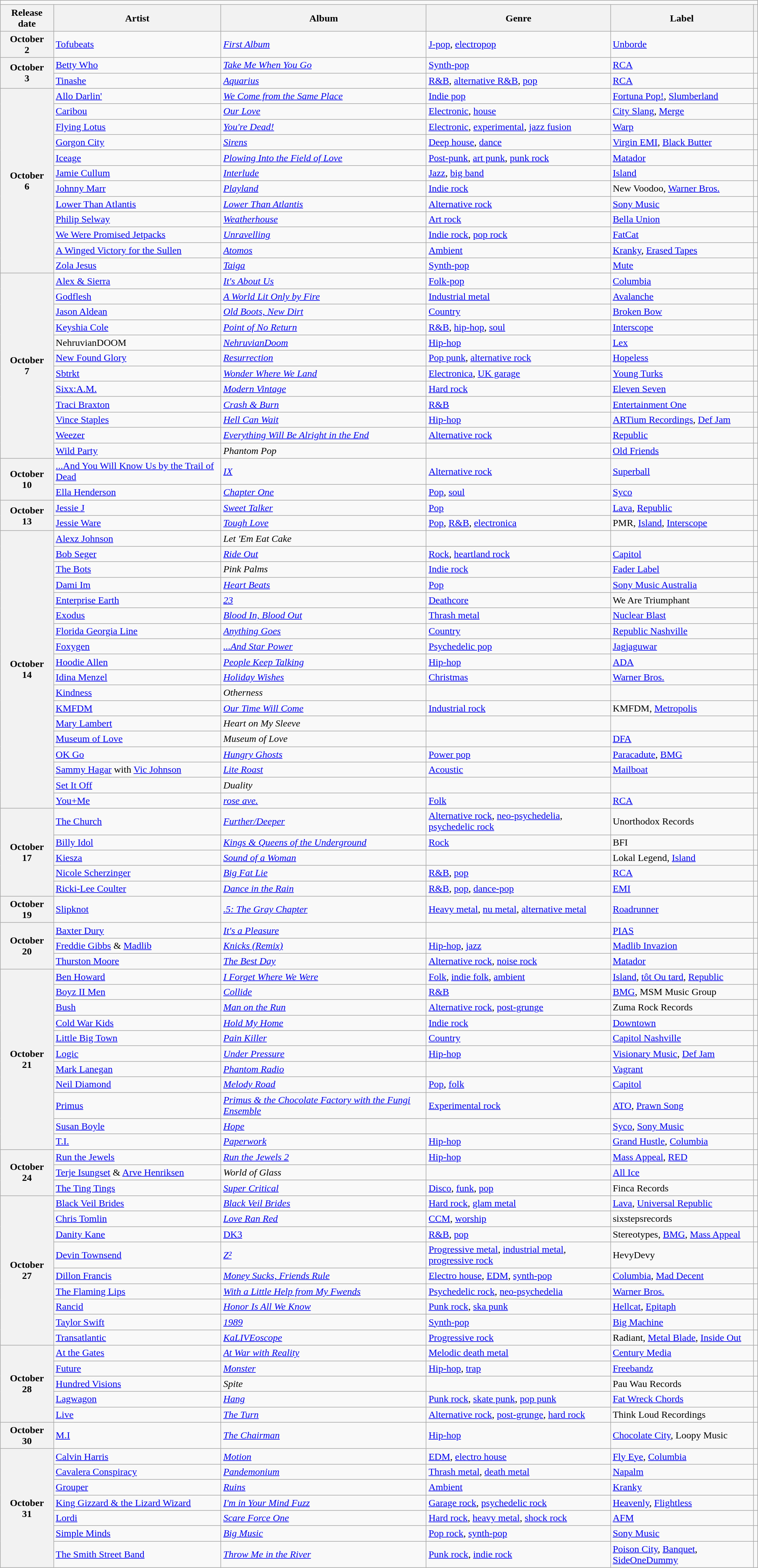<table class="wikitable plainrowheaders">
<tr>
<td colspan="6" style="text-align:center;"></td>
</tr>
<tr>
<th scope="col">Release date</th>
<th scope="col">Artist</th>
<th scope="col">Album</th>
<th scope="col">Genre</th>
<th scope="col">Label</th>
<th scope="col"></th>
</tr>
<tr>
<th scope="row" style="text-align:center;">October<br>2</th>
<td><a href='#'>Tofubeats</a></td>
<td><em><a href='#'>First Album</a></em></td>
<td><a href='#'>J-pop</a>, <a href='#'>electropop</a></td>
<td><a href='#'>Unborde</a></td>
<td></td>
</tr>
<tr>
<th scope="row" rowspan="2" style="text-align:center;">October<br>3</th>
<td><a href='#'>Betty Who</a></td>
<td><em><a href='#'>Take Me When You Go</a></em></td>
<td><a href='#'>Synth-pop</a></td>
<td><a href='#'>RCA</a></td>
<td></td>
</tr>
<tr>
<td><a href='#'>Tinashe</a></td>
<td><em><a href='#'>Aquarius</a></em></td>
<td><a href='#'>R&B</a>, <a href='#'>alternative R&B</a>, <a href='#'>pop</a></td>
<td><a href='#'>RCA</a></td>
<td></td>
</tr>
<tr>
<th scope="row" rowspan="12" style="text-align:center;">October<br>6</th>
<td><a href='#'>Allo Darlin'</a></td>
<td><em><a href='#'>We Come from the Same Place</a></em></td>
<td><a href='#'>Indie pop</a></td>
<td><a href='#'>Fortuna Pop!</a>, <a href='#'>Slumberland</a></td>
<td></td>
</tr>
<tr>
<td><a href='#'>Caribou</a></td>
<td><em><a href='#'>Our Love</a></em></td>
<td><a href='#'>Electronic</a>, <a href='#'>house</a></td>
<td><a href='#'>City Slang</a>, <a href='#'>Merge</a></td>
<td></td>
</tr>
<tr>
<td><a href='#'>Flying Lotus</a></td>
<td><em><a href='#'>You're Dead!</a></em></td>
<td><a href='#'>Electronic</a>, <a href='#'>experimental</a>, <a href='#'>jazz fusion</a></td>
<td><a href='#'>Warp</a></td>
<td></td>
</tr>
<tr>
<td><a href='#'>Gorgon City</a></td>
<td><em><a href='#'>Sirens</a></em></td>
<td><a href='#'>Deep house</a>, <a href='#'>dance</a></td>
<td><a href='#'>Virgin EMI</a>, <a href='#'>Black Butter</a></td>
<td></td>
</tr>
<tr>
<td><a href='#'>Iceage</a></td>
<td><em><a href='#'>Plowing Into the Field of Love</a></em></td>
<td><a href='#'>Post-punk</a>, <a href='#'>art punk</a>, <a href='#'>punk rock</a></td>
<td><a href='#'>Matador</a></td>
<td></td>
</tr>
<tr>
<td><a href='#'>Jamie Cullum</a></td>
<td><em><a href='#'>Interlude</a></em></td>
<td><a href='#'>Jazz</a>, <a href='#'>big band</a></td>
<td><a href='#'>Island</a></td>
<td></td>
</tr>
<tr>
<td><a href='#'>Johnny Marr</a></td>
<td><em><a href='#'>Playland</a></em></td>
<td><a href='#'>Indie rock</a></td>
<td>New Voodoo, <a href='#'>Warner Bros.</a></td>
<td></td>
</tr>
<tr>
<td><a href='#'>Lower Than Atlantis</a></td>
<td><em><a href='#'>Lower Than Atlantis</a></em></td>
<td><a href='#'>Alternative rock</a></td>
<td><a href='#'>Sony Music</a></td>
<td></td>
</tr>
<tr>
<td><a href='#'>Philip Selway</a></td>
<td><em><a href='#'>Weatherhouse</a></em></td>
<td><a href='#'>Art rock</a></td>
<td><a href='#'>Bella Union</a></td>
<td></td>
</tr>
<tr>
<td><a href='#'>We Were Promised Jetpacks</a></td>
<td><em><a href='#'>Unravelling</a></em></td>
<td><a href='#'>Indie rock</a>, <a href='#'>pop rock</a></td>
<td><a href='#'>FatCat</a></td>
<td></td>
</tr>
<tr>
<td><a href='#'>A Winged Victory for the Sullen</a></td>
<td><em><a href='#'>Atomos</a></em></td>
<td><a href='#'>Ambient</a></td>
<td><a href='#'>Kranky</a>, <a href='#'>Erased Tapes</a></td>
<td></td>
</tr>
<tr>
<td><a href='#'>Zola Jesus</a></td>
<td><em><a href='#'>Taiga</a></em></td>
<td><a href='#'>Synth-pop</a></td>
<td><a href='#'>Mute</a></td>
<td></td>
</tr>
<tr>
<th scope="row" rowspan="12" style="text-align:center;">October<br>7</th>
<td><a href='#'>Alex & Sierra</a></td>
<td><em><a href='#'>It's About Us</a></em></td>
<td><a href='#'>Folk-pop</a></td>
<td><a href='#'>Columbia</a></td>
<td></td>
</tr>
<tr>
<td><a href='#'>Godflesh</a></td>
<td><em><a href='#'>A World Lit Only by Fire</a></em></td>
<td><a href='#'>Industrial metal</a></td>
<td><a href='#'>Avalanche</a></td>
<td></td>
</tr>
<tr>
<td><a href='#'>Jason Aldean</a></td>
<td><em><a href='#'>Old Boots, New Dirt</a></em></td>
<td><a href='#'>Country</a></td>
<td><a href='#'>Broken Bow</a></td>
<td></td>
</tr>
<tr>
<td><a href='#'>Keyshia Cole</a></td>
<td><em><a href='#'>Point of No Return</a></em></td>
<td><a href='#'>R&B</a>, <a href='#'>hip-hop</a>, <a href='#'>soul</a></td>
<td><a href='#'>Interscope</a></td>
<td></td>
</tr>
<tr>
<td>NehruvianDOOM</td>
<td><em><a href='#'>NehruvianDoom</a></em></td>
<td><a href='#'>Hip-hop</a></td>
<td><a href='#'>Lex</a></td>
<td></td>
</tr>
<tr>
<td><a href='#'>New Found Glory</a></td>
<td><em><a href='#'>Resurrection</a></em></td>
<td><a href='#'>Pop punk</a>, <a href='#'>alternative rock</a></td>
<td><a href='#'>Hopeless</a></td>
<td></td>
</tr>
<tr>
<td><a href='#'>Sbtrkt</a></td>
<td><em><a href='#'>Wonder Where We Land</a></em></td>
<td><a href='#'>Electronica</a>, <a href='#'>UK garage</a></td>
<td><a href='#'>Young Turks</a></td>
<td></td>
</tr>
<tr>
<td><a href='#'>Sixx:A.M.</a></td>
<td><em><a href='#'>Modern Vintage</a></em></td>
<td><a href='#'>Hard rock</a></td>
<td><a href='#'>Eleven Seven</a></td>
<td></td>
</tr>
<tr>
<td><a href='#'>Traci Braxton</a></td>
<td><em><a href='#'>Crash & Burn</a></em></td>
<td><a href='#'>R&B</a></td>
<td><a href='#'>Entertainment One</a></td>
<td></td>
</tr>
<tr>
<td><a href='#'>Vince Staples</a></td>
<td><em><a href='#'>Hell Can Wait</a></em></td>
<td><a href='#'>Hip-hop</a></td>
<td><a href='#'>ARTium Recordings</a>, <a href='#'>Def Jam</a></td>
<td></td>
</tr>
<tr>
<td><a href='#'>Weezer</a></td>
<td><em><a href='#'>Everything Will Be Alright in the End</a></em></td>
<td><a href='#'>Alternative rock</a></td>
<td><a href='#'>Republic</a></td>
<td></td>
</tr>
<tr>
<td><a href='#'>Wild Party</a></td>
<td><em>Phantom Pop</em></td>
<td></td>
<td><a href='#'>Old Friends</a></td>
<td></td>
</tr>
<tr>
<th scope="row" rowspan="2" style="text-align:center;">October<br>10</th>
<td><a href='#'>...And You Will Know Us by the Trail of Dead</a></td>
<td><em><a href='#'>IX</a></em></td>
<td><a href='#'>Alternative rock</a></td>
<td><a href='#'>Superball</a></td>
<td></td>
</tr>
<tr>
<td><a href='#'>Ella Henderson</a></td>
<td><em><a href='#'>Chapter One</a></em></td>
<td><a href='#'>Pop</a>, <a href='#'>soul</a></td>
<td><a href='#'>Syco</a></td>
<td></td>
</tr>
<tr>
<th scope="row" rowspan="2" style="text-align:center;">October<br>13</th>
<td><a href='#'>Jessie J</a></td>
<td><em><a href='#'>Sweet Talker</a></em></td>
<td><a href='#'>Pop</a></td>
<td><a href='#'>Lava</a>, <a href='#'>Republic</a></td>
<td></td>
</tr>
<tr>
<td><a href='#'>Jessie Ware</a></td>
<td><em><a href='#'>Tough Love</a></em></td>
<td><a href='#'>Pop</a>, <a href='#'>R&B</a>, <a href='#'>electronica</a></td>
<td>PMR, <a href='#'>Island</a>, <a href='#'>Interscope</a></td>
<td></td>
</tr>
<tr>
<th scope="row" rowspan="18" style="text-align:center;">October<br>14</th>
<td><a href='#'>Alexz Johnson</a></td>
<td><em>Let 'Em Eat Cake</em></td>
<td></td>
<td></td>
<td></td>
</tr>
<tr>
<td><a href='#'>Bob Seger</a></td>
<td><em><a href='#'>Ride Out</a></em></td>
<td><a href='#'>Rock</a>, <a href='#'>heartland rock</a></td>
<td><a href='#'>Capitol</a></td>
<td></td>
</tr>
<tr>
<td><a href='#'>The Bots</a></td>
<td><em>Pink Palms</em></td>
<td><a href='#'>Indie rock</a></td>
<td><a href='#'>Fader Label</a></td>
<td></td>
</tr>
<tr>
<td><a href='#'>Dami Im</a></td>
<td><em><a href='#'>Heart Beats</a></em></td>
<td><a href='#'>Pop</a></td>
<td><a href='#'>Sony Music Australia</a></td>
<td></td>
</tr>
<tr>
<td><a href='#'>Enterprise Earth</a></td>
<td><em><a href='#'>23</a></em></td>
<td><a href='#'>Deathcore</a></td>
<td>We Are Triumphant</td>
<td></td>
</tr>
<tr>
<td><a href='#'>Exodus</a></td>
<td><em><a href='#'>Blood In, Blood Out</a></em></td>
<td><a href='#'>Thrash metal</a></td>
<td><a href='#'>Nuclear Blast</a></td>
<td></td>
</tr>
<tr>
<td><a href='#'>Florida Georgia Line</a></td>
<td><em><a href='#'>Anything Goes</a></em></td>
<td><a href='#'>Country</a></td>
<td><a href='#'>Republic Nashville</a></td>
<td></td>
</tr>
<tr>
<td><a href='#'>Foxygen</a></td>
<td><em><a href='#'>...And Star Power</a></em></td>
<td><a href='#'>Psychedelic pop</a></td>
<td><a href='#'>Jagjaguwar</a></td>
<td></td>
</tr>
<tr>
<td><a href='#'>Hoodie Allen</a></td>
<td><em><a href='#'>People Keep Talking</a></em></td>
<td><a href='#'>Hip-hop</a></td>
<td><a href='#'>ADA</a></td>
<td></td>
</tr>
<tr>
<td><a href='#'>Idina Menzel</a></td>
<td><em><a href='#'>Holiday Wishes</a></em></td>
<td><a href='#'>Christmas</a></td>
<td><a href='#'>Warner Bros.</a></td>
<td></td>
</tr>
<tr>
<td><a href='#'>Kindness</a></td>
<td><em>Otherness</em></td>
<td></td>
<td></td>
<td></td>
</tr>
<tr>
<td><a href='#'>KMFDM</a></td>
<td><em><a href='#'>Our Time Will Come</a></em></td>
<td><a href='#'>Industrial rock</a></td>
<td>KMFDM, <a href='#'>Metropolis</a></td>
<td></td>
</tr>
<tr>
<td><a href='#'>Mary Lambert</a></td>
<td><em>Heart on My Sleeve</em></td>
<td></td>
<td></td>
<td></td>
</tr>
<tr>
<td><a href='#'>Museum of Love</a></td>
<td><em>Museum of Love</em></td>
<td></td>
<td><a href='#'>DFA</a></td>
<td></td>
</tr>
<tr>
<td><a href='#'>OK Go</a></td>
<td><em><a href='#'>Hungry Ghosts</a></em></td>
<td><a href='#'>Power pop</a></td>
<td><a href='#'>Paracadute</a>, <a href='#'>BMG</a></td>
<td></td>
</tr>
<tr>
<td><a href='#'>Sammy Hagar</a> with <a href='#'>Vic Johnson</a></td>
<td><em><a href='#'>Lite Roast</a></em></td>
<td><a href='#'>Acoustic</a></td>
<td><a href='#'>Mailboat</a></td>
<td></td>
</tr>
<tr>
<td><a href='#'>Set It Off</a></td>
<td><em>Duality</em></td>
<td></td>
<td></td>
<td></td>
</tr>
<tr>
<td><a href='#'>You+Me</a></td>
<td><em><a href='#'>rose ave.</a></em></td>
<td><a href='#'>Folk</a></td>
<td><a href='#'>RCA</a></td>
<td></td>
</tr>
<tr>
<th scope="row" rowspan="5" style="text-align:center;">October<br>17</th>
<td><a href='#'>The Church</a></td>
<td><em><a href='#'>Further/Deeper</a></em></td>
<td><a href='#'>Alternative rock</a>, <a href='#'>neo-psychedelia</a>, <a href='#'>psychedelic rock</a></td>
<td>Unorthodox Records</td>
<td></td>
</tr>
<tr>
<td><a href='#'>Billy Idol</a></td>
<td><em><a href='#'>Kings & Queens of the Underground</a></em></td>
<td><a href='#'>Rock</a></td>
<td>BFI</td>
<td></td>
</tr>
<tr>
<td><a href='#'>Kiesza</a></td>
<td><em><a href='#'>Sound of a Woman</a></em></td>
<td></td>
<td>Lokal Legend, <a href='#'>Island</a></td>
<td></td>
</tr>
<tr>
<td><a href='#'>Nicole Scherzinger</a></td>
<td><em><a href='#'>Big Fat Lie</a></em></td>
<td><a href='#'>R&B</a>, <a href='#'>pop</a></td>
<td><a href='#'>RCA</a></td>
<td></td>
</tr>
<tr>
<td><a href='#'>Ricki-Lee Coulter</a></td>
<td><em><a href='#'>Dance in the Rain</a></em></td>
<td><a href='#'>R&B</a>, <a href='#'>pop</a>, <a href='#'>dance-pop</a></td>
<td><a href='#'>EMI</a></td>
<td></td>
</tr>
<tr>
<th scope="row" style="text-align:center;">October<br>19</th>
<td><a href='#'>Slipknot</a></td>
<td><em><a href='#'>.5: The Gray Chapter</a></em></td>
<td><a href='#'>Heavy metal</a>, <a href='#'>nu metal</a>, <a href='#'>alternative metal</a></td>
<td><a href='#'>Roadrunner</a></td>
<td></td>
</tr>
<tr>
<th scope="row" rowspan="3" style="text-align:center;">October<br>20</th>
<td><a href='#'>Baxter Dury</a></td>
<td><em><a href='#'>It's a Pleasure</a></em></td>
<td></td>
<td><a href='#'>PIAS</a></td>
<td></td>
</tr>
<tr>
<td><a href='#'>Freddie Gibbs</a> & <a href='#'>Madlib</a></td>
<td><em><a href='#'>Knicks (Remix)</a></em></td>
<td><a href='#'>Hip-hop</a>, <a href='#'>jazz</a></td>
<td><a href='#'>Madlib Invazion</a></td>
<td></td>
</tr>
<tr>
<td><a href='#'>Thurston Moore</a></td>
<td><em><a href='#'>The Best Day</a></em></td>
<td><a href='#'>Alternative rock</a>, <a href='#'>noise rock</a></td>
<td><a href='#'>Matador</a></td>
<td></td>
</tr>
<tr>
<th scope="row" rowspan="11" style="text-align:center;">October<br>21</th>
<td><a href='#'>Ben Howard</a></td>
<td><em><a href='#'>I Forget Where We Were</a></em></td>
<td><a href='#'>Folk</a>, <a href='#'>indie folk</a>, <a href='#'>ambient</a></td>
<td><a href='#'>Island</a>, <a href='#'>tôt Ou tard</a>, <a href='#'>Republic</a></td>
<td></td>
</tr>
<tr>
<td><a href='#'>Boyz II Men</a></td>
<td><em><a href='#'>Collide</a></em></td>
<td><a href='#'>R&B</a></td>
<td><a href='#'>BMG</a>, MSM Music Group</td>
<td></td>
</tr>
<tr>
<td><a href='#'>Bush</a></td>
<td><em><a href='#'>Man on the Run</a></em></td>
<td><a href='#'>Alternative rock</a>, <a href='#'>post-grunge</a></td>
<td>Zuma Rock Records</td>
<td></td>
</tr>
<tr>
<td><a href='#'>Cold War Kids</a></td>
<td><em><a href='#'>Hold My Home</a></em></td>
<td><a href='#'>Indie rock</a></td>
<td><a href='#'>Downtown</a></td>
<td></td>
</tr>
<tr>
<td><a href='#'>Little Big Town</a></td>
<td><em><a href='#'>Pain Killer</a></em></td>
<td><a href='#'>Country</a></td>
<td><a href='#'>Capitol Nashville</a></td>
<td></td>
</tr>
<tr>
<td><a href='#'>Logic</a></td>
<td><em><a href='#'>Under Pressure</a></em></td>
<td><a href='#'>Hip-hop</a></td>
<td><a href='#'>Visionary Music</a>, <a href='#'>Def Jam</a></td>
<td></td>
</tr>
<tr>
<td><a href='#'>Mark Lanegan</a></td>
<td><em><a href='#'>Phantom Radio</a></em></td>
<td></td>
<td><a href='#'>Vagrant</a></td>
<td></td>
</tr>
<tr>
<td><a href='#'>Neil Diamond</a></td>
<td><em><a href='#'>Melody Road</a></em></td>
<td><a href='#'>Pop</a>, <a href='#'>folk</a></td>
<td><a href='#'>Capitol</a></td>
<td></td>
</tr>
<tr>
<td><a href='#'>Primus</a></td>
<td><em><a href='#'>Primus & the Chocolate Factory with the Fungi Ensemble</a></em></td>
<td><a href='#'>Experimental rock</a></td>
<td><a href='#'>ATO</a>, <a href='#'>Prawn Song</a></td>
<td></td>
</tr>
<tr>
<td><a href='#'>Susan Boyle</a></td>
<td><em><a href='#'>Hope</a></em></td>
<td></td>
<td><a href='#'>Syco</a>, <a href='#'>Sony Music</a></td>
<td></td>
</tr>
<tr>
<td><a href='#'>T.I.</a></td>
<td><em><a href='#'>Paperwork</a></em></td>
<td><a href='#'>Hip-hop</a></td>
<td><a href='#'>Grand Hustle</a>, <a href='#'>Columbia</a></td>
<td></td>
</tr>
<tr>
<th scope="row" rowspan="3" style="text-align:center;">October<br>24</th>
<td><a href='#'>Run the Jewels</a></td>
<td><em><a href='#'>Run the Jewels 2</a></em></td>
<td><a href='#'>Hip-hop</a></td>
<td><a href='#'>Mass Appeal</a>, <a href='#'>RED</a></td>
<td></td>
</tr>
<tr>
<td><a href='#'>Terje Isungset</a> & <a href='#'>Arve Henriksen</a></td>
<td><em>World of Glass</em></td>
<td></td>
<td><a href='#'>All Ice</a></td>
<td></td>
</tr>
<tr>
<td><a href='#'>The Ting Tings</a></td>
<td><em><a href='#'>Super Critical</a></em></td>
<td><a href='#'>Disco</a>, <a href='#'>funk</a>, <a href='#'>pop</a></td>
<td>Finca Records</td>
<td></td>
</tr>
<tr>
<th scope="row" rowspan="9" style="text-align:center;">October<br>27</th>
<td><a href='#'>Black Veil Brides</a></td>
<td><em><a href='#'>Black Veil Brides</a></em></td>
<td><a href='#'>Hard rock</a>, <a href='#'>glam metal</a></td>
<td><a href='#'>Lava</a>, <a href='#'>Universal Republic</a></td>
<td></td>
</tr>
<tr>
<td><a href='#'>Chris Tomlin</a></td>
<td><em><a href='#'>Love Ran Red</a></em></td>
<td><a href='#'>CCM</a>, <a href='#'>worship</a></td>
<td>sixstepsrecords</td>
<td></td>
</tr>
<tr>
<td><a href='#'>Danity Kane</a></td>
<td><a href='#'>DK3</a></td>
<td><a href='#'>R&B</a>, <a href='#'>pop</a></td>
<td>Stereotypes, <a href='#'>BMG</a>, <a href='#'>Mass Appeal</a></td>
<td></td>
</tr>
<tr>
<td><a href='#'>Devin Townsend</a></td>
<td><em><a href='#'>Z²</a></em></td>
<td><a href='#'>Progressive metal</a>, <a href='#'>industrial metal</a>, <a href='#'>progressive rock</a></td>
<td>HevyDevy</td>
<td></td>
</tr>
<tr>
<td><a href='#'>Dillon Francis</a></td>
<td><em><a href='#'>Money Sucks, Friends Rule</a></em></td>
<td><a href='#'>Electro house</a>, <a href='#'>EDM</a>, <a href='#'>synth-pop</a></td>
<td><a href='#'>Columbia</a>, <a href='#'>Mad Decent</a></td>
<td></td>
</tr>
<tr>
<td><a href='#'>The Flaming Lips</a></td>
<td><em><a href='#'>With a Little Help from My Fwends</a></em></td>
<td><a href='#'>Psychedelic rock</a>, <a href='#'>neo-psychedelia</a></td>
<td><a href='#'>Warner Bros.</a></td>
<td></td>
</tr>
<tr>
<td><a href='#'>Rancid</a></td>
<td><em><a href='#'>Honor Is All We Know</a></em></td>
<td><a href='#'>Punk rock</a>, <a href='#'>ska punk</a></td>
<td><a href='#'>Hellcat</a>, <a href='#'>Epitaph</a></td>
<td></td>
</tr>
<tr>
<td><a href='#'>Taylor Swift</a></td>
<td><em><a href='#'>1989</a></em></td>
<td><a href='#'>Synth-pop</a></td>
<td><a href='#'>Big Machine</a></td>
<td></td>
</tr>
<tr>
<td><a href='#'>Transatlantic</a></td>
<td><em><a href='#'>KaLIVEoscope</a></em></td>
<td><a href='#'>Progressive rock</a></td>
<td>Radiant, <a href='#'>Metal Blade</a>, <a href='#'>Inside Out</a></td>
<td></td>
</tr>
<tr>
<th scope="row" rowspan="5" style="text-align:center;">October<br>28</th>
<td><a href='#'>At the Gates</a></td>
<td><em><a href='#'>At War with Reality</a></em></td>
<td><a href='#'>Melodic death metal</a></td>
<td><a href='#'>Century Media</a></td>
<td></td>
</tr>
<tr>
<td><a href='#'>Future</a></td>
<td><em><a href='#'>Monster</a></em></td>
<td><a href='#'>Hip-hop</a>, <a href='#'>trap</a></td>
<td><a href='#'>Freebandz</a></td>
<td></td>
</tr>
<tr>
<td><a href='#'>Hundred Visions</a></td>
<td><em>Spite</em></td>
<td></td>
<td>Pau Wau Records</td>
<td></td>
</tr>
<tr>
<td><a href='#'>Lagwagon</a></td>
<td><em><a href='#'>Hang</a></em></td>
<td><a href='#'>Punk rock</a>, <a href='#'>skate punk</a>, <a href='#'>pop punk</a></td>
<td><a href='#'>Fat Wreck Chords</a></td>
<td></td>
</tr>
<tr>
<td><a href='#'>Live</a></td>
<td><em><a href='#'>The Turn</a></em></td>
<td><a href='#'>Alternative rock</a>, <a href='#'>post-grunge</a>, <a href='#'>hard rock</a></td>
<td>Think Loud Recordings</td>
<td></td>
</tr>
<tr>
<th scope="row" style="text-align:center;">October<br>30</th>
<td><a href='#'>M.I</a></td>
<td><em><a href='#'>The Chairman</a></em></td>
<td><a href='#'>Hip-hop</a></td>
<td><a href='#'>Chocolate City</a>, Loopy Music</td>
<td></td>
</tr>
<tr>
<th scope="row" rowspan="7" style="text-align:center;">October<br>31</th>
<td><a href='#'>Calvin Harris</a></td>
<td><em><a href='#'>Motion</a></em></td>
<td><a href='#'>EDM</a>, <a href='#'>electro house</a></td>
<td><a href='#'>Fly Eye</a>, <a href='#'>Columbia</a></td>
<td></td>
</tr>
<tr>
<td><a href='#'>Cavalera Conspiracy</a></td>
<td><em><a href='#'>Pandemonium</a></em></td>
<td><a href='#'>Thrash metal</a>, <a href='#'>death metal</a></td>
<td><a href='#'>Napalm</a></td>
<td></td>
</tr>
<tr>
<td><a href='#'>Grouper</a></td>
<td><em><a href='#'>Ruins</a></em></td>
<td><a href='#'>Ambient</a></td>
<td><a href='#'>Kranky</a></td>
<td></td>
</tr>
<tr>
<td><a href='#'>King Gizzard & the Lizard Wizard</a></td>
<td><em><a href='#'>I'm in Your Mind Fuzz</a></em></td>
<td><a href='#'>Garage rock</a>, <a href='#'>psychedelic rock</a></td>
<td><a href='#'>Heavenly</a>, <a href='#'>Flightless</a></td>
<td></td>
</tr>
<tr>
<td><a href='#'>Lordi</a></td>
<td><em><a href='#'>Scare Force One</a></em></td>
<td><a href='#'>Hard rock</a>, <a href='#'>heavy metal</a>, <a href='#'>shock rock</a></td>
<td><a href='#'>AFM</a></td>
<td></td>
</tr>
<tr>
<td><a href='#'>Simple Minds</a></td>
<td><em><a href='#'>Big Music</a></em></td>
<td><a href='#'>Pop rock</a>, <a href='#'>synth-pop</a></td>
<td><a href='#'>Sony Music</a></td>
<td></td>
</tr>
<tr>
<td><a href='#'>The Smith Street Band</a></td>
<td><em><a href='#'>Throw Me in the River</a></em></td>
<td><a href='#'>Punk rock</a>, <a href='#'>indie rock</a></td>
<td><a href='#'>Poison City</a>, <a href='#'>Banquet</a>, <a href='#'>SideOneDummy</a></td>
<td></td>
</tr>
</table>
